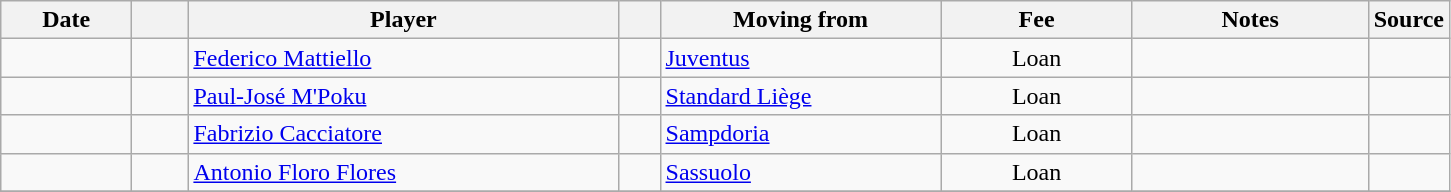<table class="wikitable sortable">
<tr>
<th style="width:80px;">Date</th>
<th style="width:30px;"></th>
<th style="width:280px;">Player</th>
<th style="width:20px;"></th>
<th style="width:180px;">Moving from</th>
<th style="width:120px;" class="unsortable">Fee</th>
<th style="width:150px;" class="unsortable">Notes</th>
<th style="width:10px;">Source</th>
</tr>
<tr>
<td></td>
<td align=center></td>
<td> <a href='#'>Federico Mattiello</a></td>
<td align=center></td>
<td> <a href='#'>Juventus</a></td>
<td align=center>Loan</td>
<td align=center></td>
<td></td>
</tr>
<tr>
<td></td>
<td align=center></td>
<td> <a href='#'>Paul-José M'Poku</a></td>
<td align=center></td>
<td> <a href='#'>Standard Liège</a></td>
<td align=center>Loan</td>
<td align=center></td>
<td></td>
</tr>
<tr>
<td></td>
<td align=center></td>
<td> <a href='#'>Fabrizio Cacciatore</a></td>
<td align=center></td>
<td> <a href='#'>Sampdoria</a></td>
<td align=center>Loan</td>
<td align=center></td>
<td></td>
</tr>
<tr>
<td></td>
<td align=center></td>
<td> <a href='#'>Antonio Floro Flores</a></td>
<td align=center></td>
<td> <a href='#'>Sassuolo</a></td>
<td align=center>Loan</td>
<td align=center></td>
<td></td>
</tr>
<tr>
</tr>
</table>
